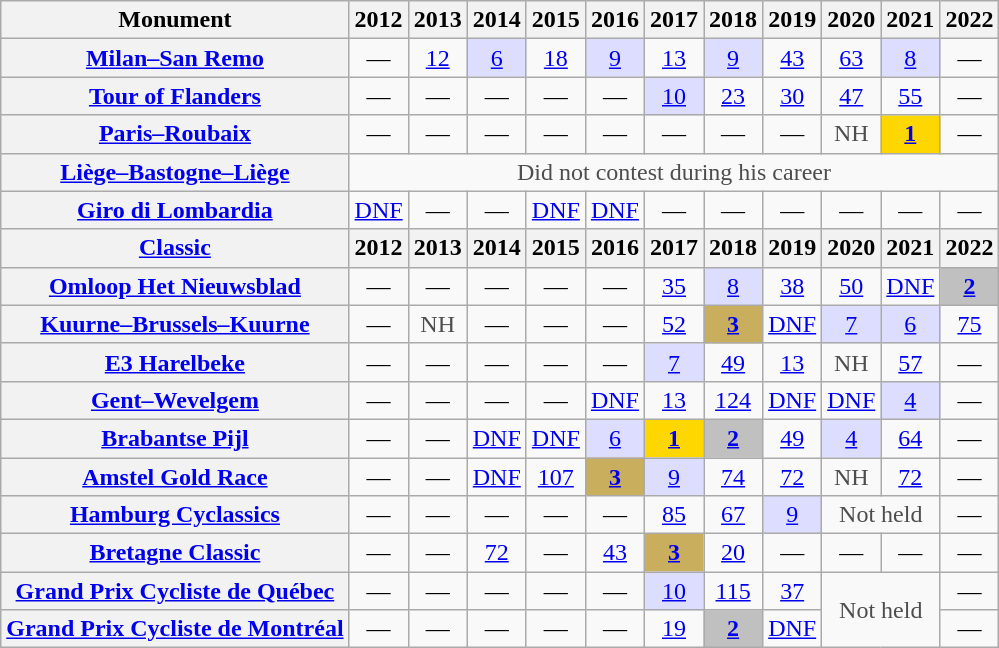<table class="wikitable plainrowheaders">
<tr>
<th>Monument</th>
<th scope="col">2012</th>
<th scope="col">2013</th>
<th scope="col">2014</th>
<th scope="col">2015</th>
<th scope="col">2016</th>
<th scope="col">2017</th>
<th scope="col">2018</th>
<th scope="col">2019</th>
<th scope="col">2020</th>
<th scope="col">2021</th>
<th scope="col">2022</th>
</tr>
<tr style="text-align:center;">
<th scope="row"><a href='#'>Milan–San Remo</a></th>
<td>—</td>
<td><a href='#'>12</a></td>
<td style="background:#ddf;"><a href='#'>6</a></td>
<td><a href='#'>18</a></td>
<td style="background:#ddf;"><a href='#'>9</a></td>
<td><a href='#'>13</a></td>
<td style="background:#ddf;"><a href='#'>9</a></td>
<td><a href='#'>43</a></td>
<td><a href='#'>63</a></td>
<td style="background:#ddf;"><a href='#'>8</a></td>
<td>—</td>
</tr>
<tr style="text-align:center;">
<th scope="row"><a href='#'>Tour of Flanders</a></th>
<td>—</td>
<td>—</td>
<td>—</td>
<td>—</td>
<td>—</td>
<td style="background:#ddf;"><a href='#'>10</a></td>
<td><a href='#'>23</a></td>
<td><a href='#'>30</a></td>
<td><a href='#'>47</a></td>
<td><a href='#'>55</a></td>
<td>—</td>
</tr>
<tr style="text-align:center;">
<th scope="row"><a href='#'>Paris–Roubaix</a></th>
<td>—</td>
<td>—</td>
<td>—</td>
<td>—</td>
<td>—</td>
<td>—</td>
<td>—</td>
<td>—</td>
<td style="color:#4d4d4d;">NH</td>
<td style="background:gold;"><a href='#'><strong>1</strong></a></td>
<td>—</td>
</tr>
<tr style="text-align:center;">
<th scope="row"><a href='#'>Liège–Bastogne–Liège</a></th>
<td style="color:#4d4d4d;" colspan=11>Did not contest during his career</td>
</tr>
<tr style="text-align:center;">
<th scope="row"><a href='#'>Giro di Lombardia</a></th>
<td><a href='#'>DNF</a></td>
<td>—</td>
<td>—</td>
<td><a href='#'>DNF</a></td>
<td><a href='#'>DNF</a></td>
<td>—</td>
<td>—</td>
<td>—</td>
<td>—</td>
<td>—</td>
<td>—</td>
</tr>
<tr>
<th><a href='#'>Classic</a></th>
<th scope="col">2012</th>
<th scope="col">2013</th>
<th scope="col">2014</th>
<th scope="col">2015</th>
<th scope="col">2016</th>
<th scope="col">2017</th>
<th scope="col">2018</th>
<th scope="col">2019</th>
<th scope="col">2020</th>
<th scope="col">2021</th>
<th scope="col">2022</th>
</tr>
<tr style="text-align:center;">
<th scope="row"><a href='#'>Omloop Het Nieuwsblad</a></th>
<td>—</td>
<td>—</td>
<td>—</td>
<td>—</td>
<td>—</td>
<td><a href='#'>35</a></td>
<td style="background:#ddf;"><a href='#'>8</a></td>
<td><a href='#'>38</a></td>
<td><a href='#'>50</a></td>
<td><a href='#'>DNF</a></td>
<td style="background:silver;"><a href='#'><strong>2</strong></a></td>
</tr>
<tr style="text-align:center;">
<th scope="row"><a href='#'>Kuurne–Brussels–Kuurne</a></th>
<td>—</td>
<td style="color:#4d4d4d;">NH</td>
<td>—</td>
<td>—</td>
<td>—</td>
<td><a href='#'>52</a></td>
<td style="background:#C9AE5D;"><a href='#'><strong>3</strong></a></td>
<td><a href='#'>DNF</a></td>
<td style="background:#ddf;"><a href='#'>7</a></td>
<td style="background:#ddf;"><a href='#'>6</a></td>
<td><a href='#'>75</a></td>
</tr>
<tr style="text-align:center;">
<th scope="row"><a href='#'>E3 Harelbeke</a></th>
<td>—</td>
<td>—</td>
<td>—</td>
<td>—</td>
<td>—</td>
<td style="background:#ddf;"><a href='#'>7</a></td>
<td><a href='#'>49</a></td>
<td><a href='#'>13</a></td>
<td style="color:#4d4d4d;">NH</td>
<td><a href='#'>57</a></td>
<td>—</td>
</tr>
<tr style="text-align:center;">
<th scope="row"><a href='#'>Gent–Wevelgem</a></th>
<td>—</td>
<td>—</td>
<td>—</td>
<td>—</td>
<td><a href='#'>DNF</a></td>
<td><a href='#'>13</a></td>
<td><a href='#'>124</a></td>
<td><a href='#'>DNF</a></td>
<td><a href='#'>DNF</a></td>
<td style="background:#ddf;"><a href='#'>4</a></td>
<td>—</td>
</tr>
<tr style="text-align:center;">
<th scope="row"><a href='#'>Brabantse Pijl</a></th>
<td>—</td>
<td>—</td>
<td><a href='#'>DNF</a></td>
<td><a href='#'>DNF</a></td>
<td style="background:#ddf;"><a href='#'>6</a></td>
<td style="background:gold;"><a href='#'><strong>1</strong></a></td>
<td style="background:silver;"><a href='#'><strong>2</strong></a></td>
<td><a href='#'>49</a></td>
<td style="background:#ddf;"><a href='#'>4</a></td>
<td><a href='#'>64</a></td>
<td>—</td>
</tr>
<tr style="text-align:center;">
<th scope="row"><a href='#'>Amstel Gold Race</a></th>
<td>—</td>
<td>—</td>
<td><a href='#'>DNF</a></td>
<td><a href='#'>107</a></td>
<td style="background:#C9AE5D;"><a href='#'><strong>3</strong></a></td>
<td style="background:#ddf;"><a href='#'>9</a></td>
<td><a href='#'>74</a></td>
<td><a href='#'>72</a></td>
<td style="color:#4d4d4d;">NH</td>
<td><a href='#'>72</a></td>
<td>—</td>
</tr>
<tr style="text-align:center;">
<th scope="row"><a href='#'>Hamburg Cyclassics</a></th>
<td>—</td>
<td>—</td>
<td>—</td>
<td>—</td>
<td>—</td>
<td><a href='#'>85</a></td>
<td><a href='#'>67</a></td>
<td style="background:#ddf;"><a href='#'>9</a></td>
<td style="color:#4d4d4d;" colspan=2>Not held</td>
<td>—</td>
</tr>
<tr style="text-align:center;">
<th scope="row"><a href='#'>Bretagne Classic</a></th>
<td>—</td>
<td>—</td>
<td><a href='#'>72</a></td>
<td>—</td>
<td><a href='#'>43</a></td>
<td style="background:#C9AE5D"><a href='#'><strong>3</strong></a></td>
<td><a href='#'>20</a></td>
<td>—</td>
<td>—</td>
<td>—</td>
<td>—</td>
</tr>
<tr style="text-align:center;">
<th scope="row"><a href='#'>Grand Prix Cycliste de Québec</a></th>
<td>—</td>
<td>—</td>
<td>—</td>
<td>—</td>
<td>—</td>
<td style="background:#ddf;"><a href='#'>10</a></td>
<td><a href='#'>115</a></td>
<td><a href='#'>37</a></td>
<td style="color:#4d4d4d;" colspan=2 rowspan=2>Not held</td>
<td>—</td>
</tr>
<tr style="text-align:center;">
<th scope="row"><a href='#'>Grand Prix Cycliste de Montréal</a></th>
<td>—</td>
<td>—</td>
<td>—</td>
<td>—</td>
<td>—</td>
<td><a href='#'>19</a></td>
<td style="background:silver;"><a href='#'><strong>2</strong></a></td>
<td><a href='#'>DNF</a></td>
<td>—</td>
</tr>
</table>
